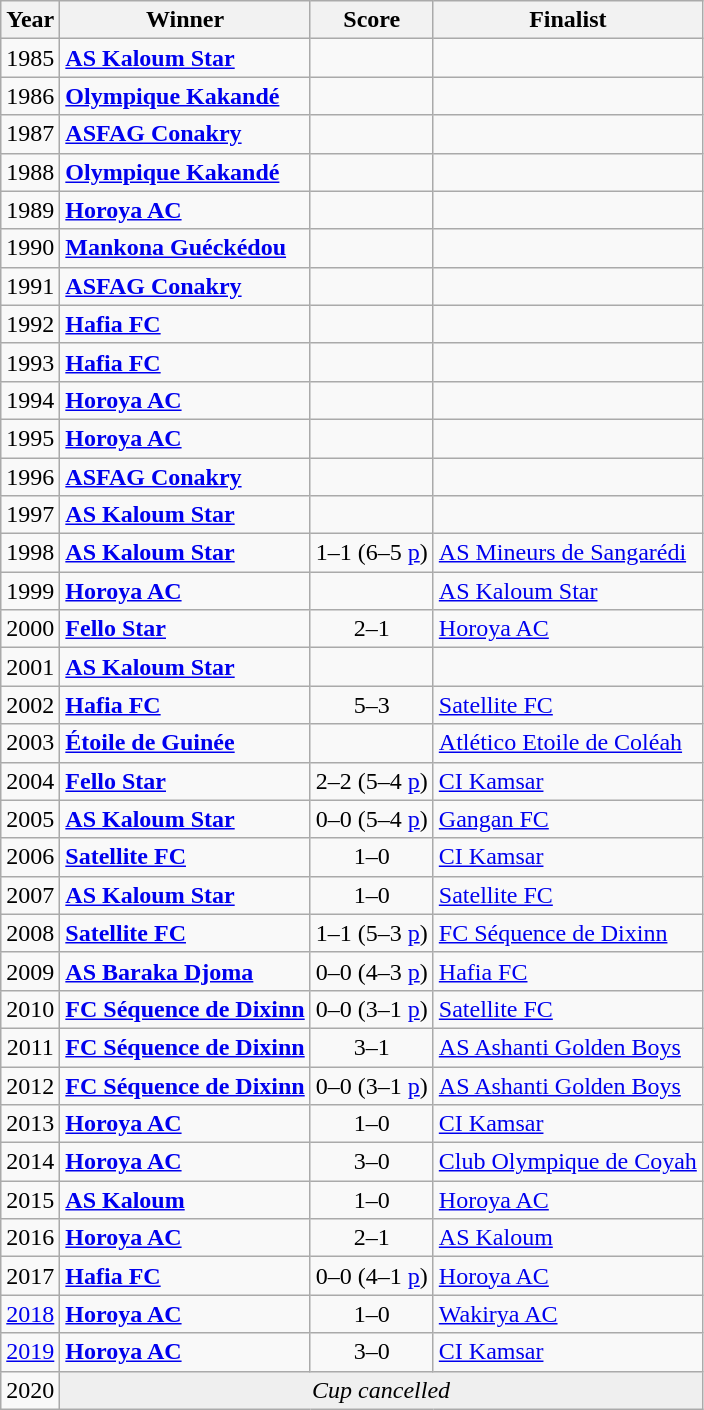<table class=wikitable>
<tr>
<th>Year</th>
<th>Winner</th>
<th>Score</th>
<th>Finalist</th>
</tr>
<tr>
<td align=center>1985</td>
<td><strong><a href='#'>AS Kaloum Star</a></strong></td>
<td></td>
<td></td>
</tr>
<tr>
<td align=center>1986</td>
<td><strong><a href='#'>Olympique Kakandé</a></strong></td>
<td></td>
<td></td>
</tr>
<tr>
<td align=center>1987</td>
<td><strong><a href='#'>ASFAG Conakry</a></strong></td>
<td></td>
<td></td>
</tr>
<tr>
<td align=center>1988</td>
<td><strong><a href='#'>Olympique Kakandé</a></strong></td>
<td></td>
<td></td>
</tr>
<tr>
<td align=center>1989</td>
<td><strong><a href='#'>Horoya AC</a></strong></td>
<td></td>
<td></td>
</tr>
<tr>
<td align=center>1990</td>
<td><strong><a href='#'>Mankona Guéckédou</a></strong></td>
<td></td>
<td></td>
</tr>
<tr>
<td align=center>1991</td>
<td><strong><a href='#'>ASFAG Conakry</a></strong></td>
<td></td>
<td></td>
</tr>
<tr>
<td align=center>1992</td>
<td><strong><a href='#'>Hafia FC</a></strong></td>
<td></td>
<td></td>
</tr>
<tr>
<td align=center>1993</td>
<td><strong><a href='#'>Hafia FC</a></strong></td>
<td></td>
<td></td>
</tr>
<tr>
<td align=center>1994</td>
<td><strong><a href='#'>Horoya AC</a></strong></td>
<td></td>
<td></td>
</tr>
<tr>
<td align=center>1995</td>
<td><strong><a href='#'>Horoya AC</a></strong></td>
<td></td>
<td></td>
</tr>
<tr>
<td align=center>1996</td>
<td><strong><a href='#'>ASFAG Conakry</a></strong></td>
<td></td>
<td></td>
</tr>
<tr>
<td align=center>1997</td>
<td><strong><a href='#'>AS Kaloum Star</a></strong></td>
<td></td>
<td></td>
</tr>
<tr>
<td align=center>1998</td>
<td><strong><a href='#'>AS Kaloum Star</a></strong></td>
<td align=center>1–1 (6–5 <a href='#'>p</a>)</td>
<td><a href='#'>AS Mineurs de Sangarédi</a></td>
</tr>
<tr>
<td align=center>1999</td>
<td><strong><a href='#'>Horoya AC</a></strong></td>
<td></td>
<td><a href='#'>AS Kaloum Star</a></td>
</tr>
<tr>
<td align=center>2000</td>
<td><strong><a href='#'>Fello Star</a></strong></td>
<td align=center>2–1</td>
<td><a href='#'>Horoya AC</a></td>
</tr>
<tr>
<td align=center>2001</td>
<td><strong><a href='#'>AS Kaloum Star</a></strong></td>
<td></td>
<td></td>
</tr>
<tr>
<td align=center>2002</td>
<td><strong><a href='#'>Hafia FC</a></strong></td>
<td align=center>5–3</td>
<td><a href='#'>Satellite FC</a></td>
</tr>
<tr>
<td align=center>2003</td>
<td><strong><a href='#'>Étoile de Guinée</a></strong></td>
<td></td>
<td><a href='#'>Atlético Etoile de Coléah</a></td>
</tr>
<tr>
<td align=center>2004</td>
<td><strong><a href='#'>Fello Star</a></strong></td>
<td align=center>2–2 (5–4 <a href='#'>p</a>)</td>
<td><a href='#'>CI Kamsar</a></td>
</tr>
<tr>
<td align=center>2005</td>
<td><strong><a href='#'>AS Kaloum Star</a></strong></td>
<td align=center>0–0 (5–4 <a href='#'>p</a>)</td>
<td><a href='#'>Gangan FC</a></td>
</tr>
<tr>
<td align=center>2006</td>
<td><strong><a href='#'>Satellite FC</a></strong></td>
<td align=center>1–0</td>
<td><a href='#'>CI Kamsar</a></td>
</tr>
<tr>
<td align=center>2007</td>
<td><strong><a href='#'>AS Kaloum Star</a></strong></td>
<td align=center>1–0</td>
<td><a href='#'>Satellite FC</a></td>
</tr>
<tr>
<td align=center>2008</td>
<td><strong><a href='#'>Satellite FC</a></strong></td>
<td align=center>1–1 (5–3 <a href='#'>p</a>)</td>
<td><a href='#'>FC Séquence de Dixinn</a></td>
</tr>
<tr>
<td align=center>2009</td>
<td><strong><a href='#'>AS Baraka Djoma</a></strong></td>
<td align=center>0–0 (4–3 <a href='#'>p</a>)</td>
<td><a href='#'>Hafia FC</a></td>
</tr>
<tr>
<td align=center>2010</td>
<td><strong><a href='#'>FC Séquence de Dixinn</a></strong></td>
<td align=center>0–0 (3–1 <a href='#'>p</a>)</td>
<td><a href='#'>Satellite FC</a></td>
</tr>
<tr>
<td align=center>2011</td>
<td><strong><a href='#'>FC Séquence de Dixinn</a></strong></td>
<td align=center>3–1</td>
<td><a href='#'>AS Ashanti Golden Boys</a></td>
</tr>
<tr>
<td align=center>2012</td>
<td><strong><a href='#'>FC Séquence de Dixinn</a></strong></td>
<td align=center>0–0 (3–1 <a href='#'>p</a>)</td>
<td><a href='#'>AS Ashanti Golden Boys</a></td>
</tr>
<tr>
<td align=center>2013</td>
<td><strong><a href='#'>Horoya AC</a></strong></td>
<td align=center>1–0</td>
<td><a href='#'>CI Kamsar</a></td>
</tr>
<tr>
<td align=center>2014</td>
<td><strong><a href='#'>Horoya AC</a></strong></td>
<td align=center>3–0</td>
<td><a href='#'>Club Olympique de Coyah</a></td>
</tr>
<tr>
<td align=center>2015</td>
<td><strong><a href='#'>AS Kaloum</a></strong></td>
<td align=center>1–0</td>
<td><a href='#'>Horoya AC</a></td>
</tr>
<tr>
<td align=center>2016</td>
<td><strong><a href='#'>Horoya AC</a></strong></td>
<td align=center>2–1</td>
<td><a href='#'>AS Kaloum</a></td>
</tr>
<tr>
<td align=center>2017</td>
<td><strong><a href='#'>Hafia FC</a></strong></td>
<td align=center>0–0 (4–1 <a href='#'>p</a>)</td>
<td><a href='#'>Horoya AC</a></td>
</tr>
<tr>
<td align=center><a href='#'>2018</a></td>
<td><strong><a href='#'>Horoya AC</a></strong></td>
<td align=center>1–0</td>
<td><a href='#'>Wakirya AC</a></td>
</tr>
<tr>
<td align=center><a href='#'>2019</a></td>
<td><strong><a href='#'>Horoya AC</a></strong></td>
<td align=center>3–0</td>
<td><a href='#'>CI Kamsar</a></td>
</tr>
<tr>
<td align=center>2020</td>
<td colspan=3 style="background:#efefef; text-align:center"><em>Cup cancelled</em></td>
</tr>
</table>
